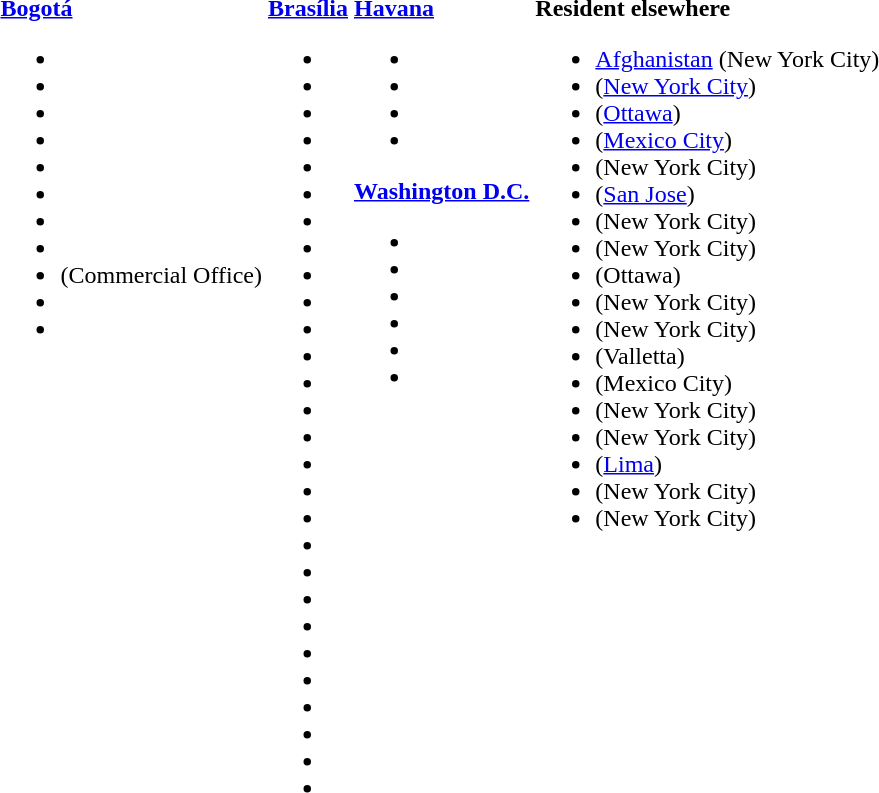<table>
<tr>
<td valign=top><br><strong><a href='#'>Bogotá</a></strong><ul><li></li><li></li><li></li><li></li><li></li><li></li><li></li><li></li><li> (Commercial Office)</li><li></li><li></li></ul></td>
<td valign=top><br><strong><a href='#'>Brasília</a></strong><ul><li></li><li></li><li> </li><li> </li><li></li><li></li><li></li><li></li><li> </li><li></li><li></li><li></li><li></li><li></li><li></li><li></li><li></li><li></li><li> </li><li></li><li> </li><li> </li><li></li><li></li><li></li><li></li><li></li><li></li></ul></td>
<td valign=top><br><strong><a href='#'>Havana</a></strong><ul><li></li><li></li><li></li><li></li></ul><strong><a href='#'>Washington D.C.</a></strong><ul><li></li><li></li><li></li><li></li><li></li><li></li></ul></td>
<td valign=top><br><strong>Resident elsewhere</strong><ul><li> <a href='#'>Afghanistan</a> (New York City)</li><li> (<a href='#'>New York City</a>)</li><li> (<a href='#'>Ottawa</a>)</li><li> (<a href='#'>Mexico City</a>)</li><li> (New York City)</li><li> (<a href='#'>San Jose</a>)</li><li> (New York City)</li><li> (New York City)</li><li> (Ottawa)</li><li> (New York City)</li><li> (New York City)</li><li> (Valletta)</li><li> (Mexico City)</li><li> (New York City)</li><li> (New York City)</li><li> (<a href='#'>Lima</a>)</li><li> (New York City)</li><li> (New York City)</li></ul></td>
</tr>
</table>
